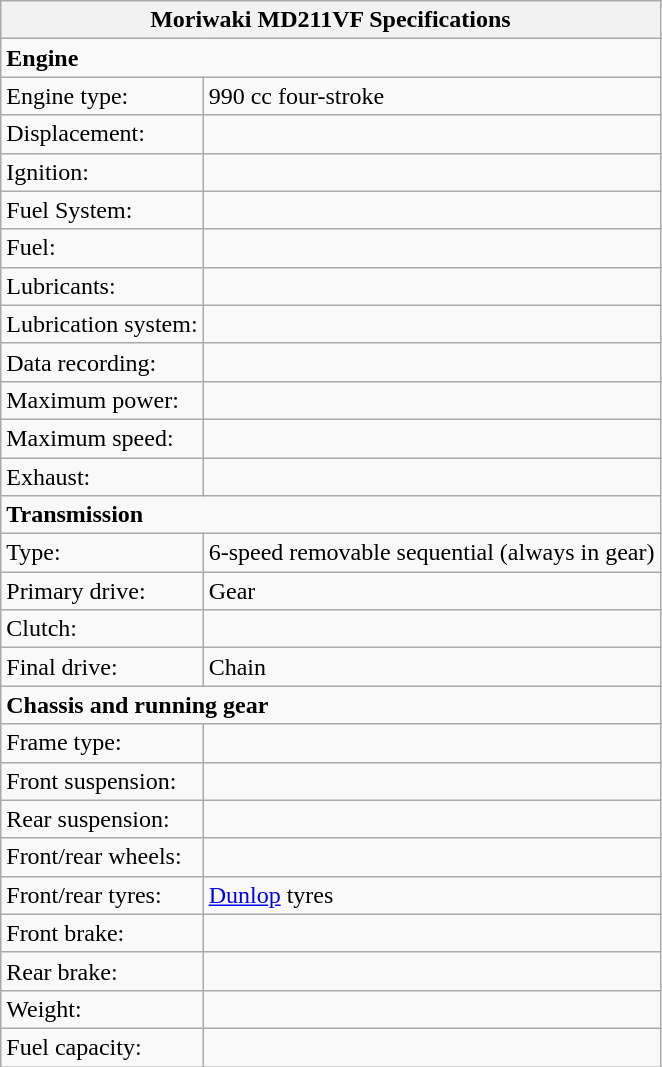<table class="wikitable">
<tr>
<th colspan=2>Moriwaki MD211VF Specifications</th>
</tr>
<tr>
<td colspan=2><strong>Engine</strong></td>
</tr>
<tr>
<td>Engine type:</td>
<td>990 cc four-stroke</td>
</tr>
<tr>
<td>Displacement:</td>
<td></td>
</tr>
<tr>
<td>Ignition:</td>
<td></td>
</tr>
<tr>
<td>Fuel System:</td>
<td></td>
</tr>
<tr>
<td>Fuel:</td>
<td></td>
</tr>
<tr>
<td>Lubricants:</td>
<td></td>
</tr>
<tr>
<td>Lubrication system:</td>
<td></td>
</tr>
<tr>
<td>Data recording:</td>
<td></td>
</tr>
<tr>
<td>Maximum power:</td>
<td></td>
</tr>
<tr>
<td>Maximum speed:</td>
<td></td>
</tr>
<tr>
<td>Exhaust:</td>
<td></td>
</tr>
<tr>
<td colspan=2><strong>Transmission</strong></td>
</tr>
<tr>
<td>Type:</td>
<td>6-speed removable sequential (always in gear)</td>
</tr>
<tr>
<td>Primary drive:</td>
<td>Gear</td>
</tr>
<tr>
<td>Clutch:</td>
<td></td>
</tr>
<tr>
<td>Final drive:</td>
<td>Chain</td>
</tr>
<tr>
<td colspan=2><strong>Chassis and running gear</strong></td>
</tr>
<tr>
<td>Frame type:</td>
<td></td>
</tr>
<tr>
<td>Front suspension:</td>
<td></td>
</tr>
<tr>
<td>Rear suspension:</td>
<td></td>
</tr>
<tr>
<td>Front/rear wheels:</td>
<td></td>
</tr>
<tr>
<td>Front/rear tyres:</td>
<td><a href='#'>Dunlop</a> tyres</td>
</tr>
<tr>
<td>Front brake:</td>
<td></td>
</tr>
<tr>
<td>Rear brake:</td>
<td></td>
</tr>
<tr>
<td>Weight:</td>
<td></td>
</tr>
<tr>
<td>Fuel capacity:</td>
<td></td>
</tr>
</table>
